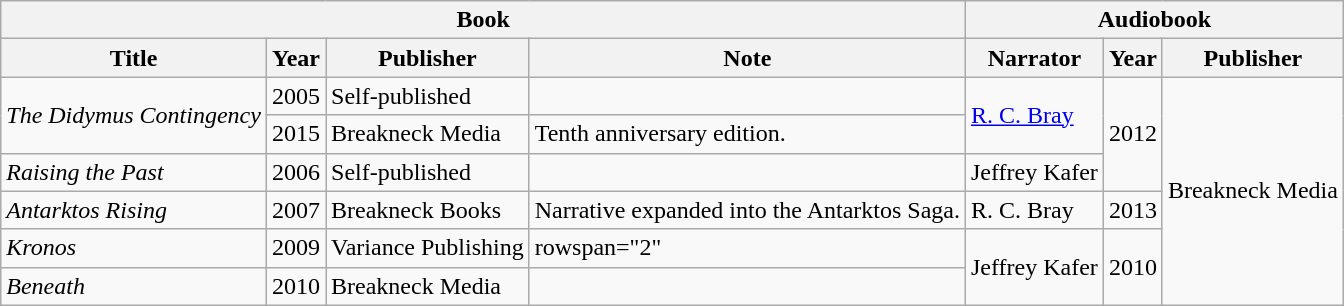<table class="wikitable">
<tr>
<th colspan="4">Book</th>
<th colspan="3">Audiobook</th>
</tr>
<tr>
<th>Title</th>
<th>Year</th>
<th>Publisher</th>
<th>Note</th>
<th>Narrator</th>
<th>Year</th>
<th>Publisher</th>
</tr>
<tr>
<td rowspan="2"><em>The Didymus Contingency</em></td>
<td>2005</td>
<td>Self-published</td>
<td></td>
<td rowspan="2"><a href='#'>R. C. Bray</a></td>
<td rowspan="3">2012</td>
<td rowspan="6">Breakneck Media</td>
</tr>
<tr>
<td>2015</td>
<td>Breakneck Media</td>
<td>Tenth anniversary edition.</td>
</tr>
<tr>
<td><em>Raising the Past</em></td>
<td>2006</td>
<td>Self-published</td>
<td></td>
<td>Jeffrey Kafer</td>
</tr>
<tr>
<td><em>Antarktos Rising</em></td>
<td>2007</td>
<td>Breakneck Books</td>
<td>Narrative expanded into the Antarktos Saga.</td>
<td>R. C. Bray</td>
<td>2013</td>
</tr>
<tr>
<td><em>Kronos</em></td>
<td>2009</td>
<td>Variance Publishing</td>
<td>rowspan="2" </td>
<td rowspan="2">Jeffrey Kafer</td>
<td rowspan="2">2010</td>
</tr>
<tr>
<td><em>Beneath</em></td>
<td>2010</td>
<td>Breakneck Media</td>
</tr>
</table>
